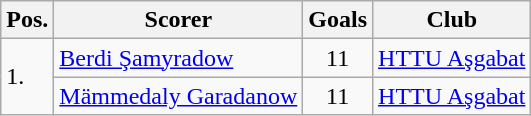<table class="wikitable">
<tr>
<th>Pos.</th>
<th>Scorer</th>
<th>Goals</th>
<th>Club</th>
</tr>
<tr>
<td rowspan=2>1.</td>
<td> <a href='#'>Berdi Şamyradow</a></td>
<td align=center>11</td>
<td><a href='#'>HTTU Aşgabat</a></td>
</tr>
<tr>
<td> <a href='#'>Mämmedaly Garadanow</a></td>
<td align=center>11</td>
<td><a href='#'>HTTU Aşgabat</a></td>
</tr>
</table>
